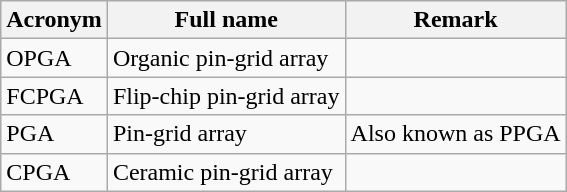<table class="wikitable">
<tr>
<th>Acronym</th>
<th>Full name</th>
<th>Remark</th>
</tr>
<tr>
<td>OPGA</td>
<td>Organic pin-grid array</td>
<td></td>
</tr>
<tr>
<td>FCPGA</td>
<td>Flip-chip pin-grid array</td>
<td></td>
</tr>
<tr>
<td>PGA</td>
<td>Pin-grid array</td>
<td>Also known as PPGA</td>
</tr>
<tr>
<td>CPGA</td>
<td>Ceramic pin-grid array</td>
<td></td>
</tr>
</table>
